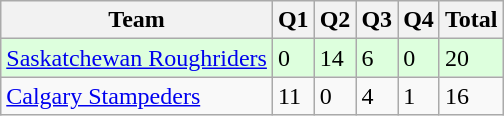<table class="wikitable">
<tr>
<th>Team</th>
<th>Q1</th>
<th>Q2</th>
<th>Q3</th>
<th>Q4</th>
<th>Total</th>
</tr>
<tr style="background-color:#DDFFDD">
<td><a href='#'>Saskatchewan Roughriders</a></td>
<td>0</td>
<td>14</td>
<td>6</td>
<td>0</td>
<td>20</td>
</tr>
<tr>
<td><a href='#'>Calgary Stampeders</a></td>
<td>11</td>
<td>0</td>
<td>4</td>
<td>1</td>
<td>16</td>
</tr>
</table>
